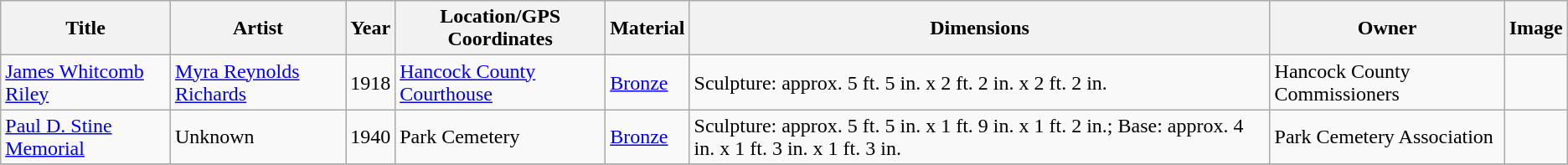<table class="wikitable sortable">
<tr>
<th>Title</th>
<th>Artist</th>
<th>Year</th>
<th>Location/GPS Coordinates</th>
<th>Material</th>
<th>Dimensions</th>
<th>Owner</th>
<th>Image</th>
</tr>
<tr>
<td><a href='#'>James Whitcomb Riley</a></td>
<td><a href='#'>Myra Reynolds Richards</a></td>
<td>1918</td>
<td><a href='#'>Hancock County Courthouse</a></td>
<td><a href='#'>Bronze</a></td>
<td>Sculpture: approx. 5 ft. 5 in. x 2 ft. 2 in. x 2 ft. 2 in.</td>
<td>Hancock County Commissioners</td>
<td></td>
</tr>
<tr>
<td><a href='#'>Paul D. Stine Memorial</a></td>
<td>Unknown</td>
<td>1940</td>
<td>Park Cemetery</td>
<td><a href='#'>Bronze</a></td>
<td>Sculpture: approx. 5 ft. 5 in. x 1 ft. 9 in. x 1 ft. 2 in.; Base: approx. 4 in. x 1 ft. 3 in. x 1 ft. 3 in.</td>
<td>Park Cemetery Association</td>
<td></td>
</tr>
<tr>
</tr>
</table>
